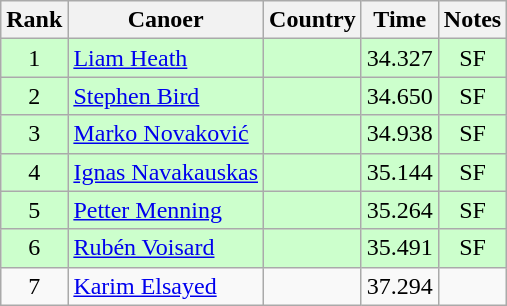<table class="wikitable" style="text-align:center;">
<tr>
<th>Rank</th>
<th>Canoer</th>
<th>Country</th>
<th>Time</th>
<th>Notes</th>
</tr>
<tr bgcolor=ccffcc>
<td>1</td>
<td align="left"><a href='#'>Liam Heath</a></td>
<td align="left"></td>
<td>34.327</td>
<td>SF</td>
</tr>
<tr bgcolor=ccffcc>
<td>2</td>
<td align="left"><a href='#'>Stephen Bird</a></td>
<td align="left"></td>
<td>34.650</td>
<td>SF</td>
</tr>
<tr bgcolor=ccffcc>
<td>3</td>
<td align="left"><a href='#'>Marko Novaković</a></td>
<td align="left"></td>
<td>34.938</td>
<td>SF</td>
</tr>
<tr bgcolor=ccffcc>
<td>4</td>
<td align="left"><a href='#'>Ignas Navakauskas</a></td>
<td align="left"></td>
<td>35.144</td>
<td>SF</td>
</tr>
<tr bgcolor=ccffcc>
<td>5</td>
<td align="left"><a href='#'>Petter Menning</a></td>
<td align="left"></td>
<td>35.264</td>
<td>SF</td>
</tr>
<tr bgcolor=ccffcc>
<td>6</td>
<td align="left"><a href='#'>Rubén Voisard</a></td>
<td align="left"></td>
<td>35.491</td>
<td>SF</td>
</tr>
<tr>
<td>7</td>
<td align="left"><a href='#'>Karim Elsayed</a></td>
<td align="left"></td>
<td>37.294</td>
<td></td>
</tr>
</table>
